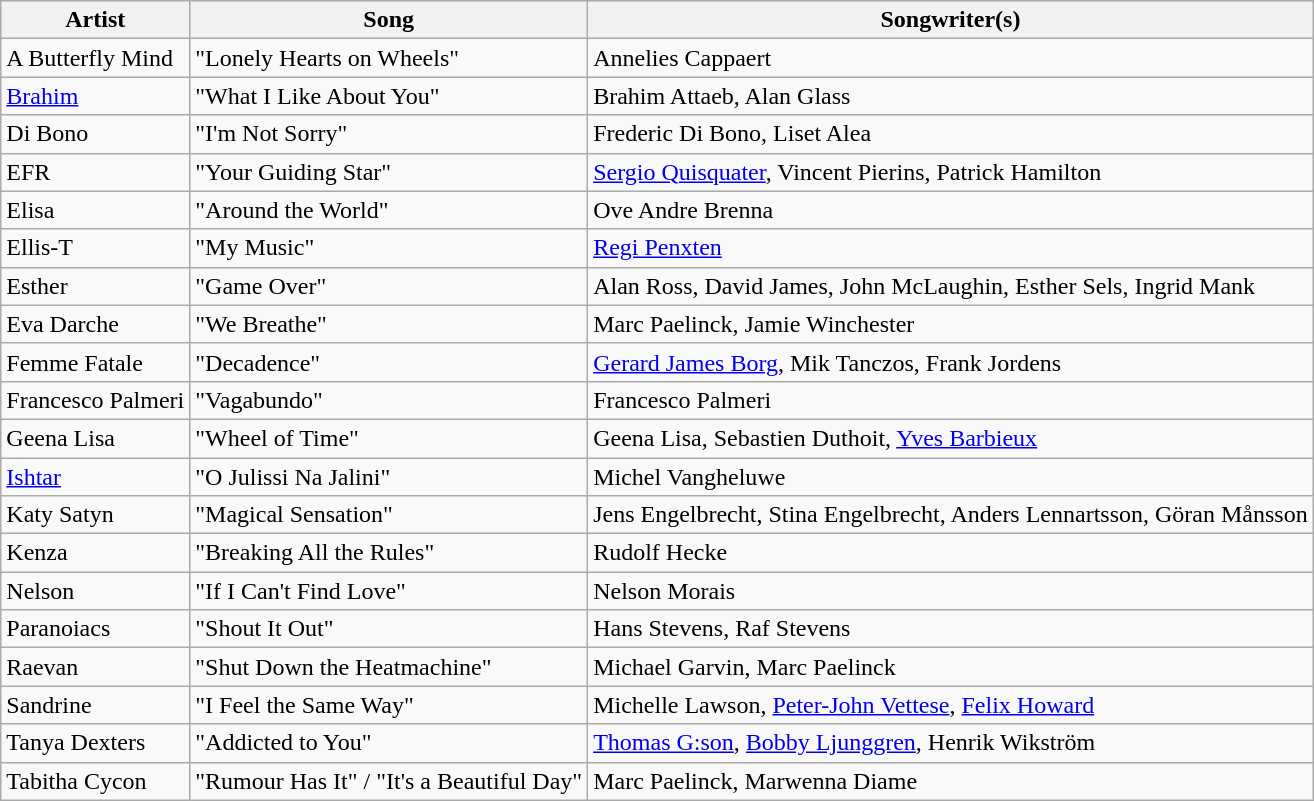<table class="sortable wikitable" style="margin: 1em auto 1em auto; text-align:left;">
<tr>
<th>Artist</th>
<th>Song</th>
<th>Songwriter(s)</th>
</tr>
<tr>
<td>A Butterfly Mind</td>
<td>"Lonely Hearts on Wheels"</td>
<td>Annelies Cappaert</td>
</tr>
<tr>
<td><a href='#'>Brahim</a></td>
<td>"What I Like About You"</td>
<td>Brahim Attaeb, Alan Glass</td>
</tr>
<tr>
<td>Di Bono</td>
<td>"I'm Not Sorry"</td>
<td>Frederic Di Bono, Liset Alea</td>
</tr>
<tr>
<td>EFR</td>
<td>"Your Guiding Star"</td>
<td><a href='#'>Sergio Quisquater</a>, Vincent Pierins, Patrick Hamilton</td>
</tr>
<tr>
<td>Elisa</td>
<td>"Around the World"</td>
<td>Ove Andre Brenna</td>
</tr>
<tr>
<td>Ellis-T</td>
<td>"My Music"</td>
<td><a href='#'>Regi Penxten</a></td>
</tr>
<tr>
<td>Esther</td>
<td>"Game Over"</td>
<td>Alan Ross, David James, John McLaughin, Esther Sels, Ingrid Mank</td>
</tr>
<tr>
<td>Eva Darche</td>
<td>"We Breathe"</td>
<td>Marc Paelinck, Jamie Winchester</td>
</tr>
<tr>
<td>Femme Fatale</td>
<td>"Decadence"</td>
<td><a href='#'>Gerard James Borg</a>, Mik Tanczos, Frank Jordens</td>
</tr>
<tr>
<td>Francesco Palmeri</td>
<td>"Vagabundo"</td>
<td>Francesco Palmeri</td>
</tr>
<tr>
<td>Geena Lisa</td>
<td>"Wheel of Time"</td>
<td>Geena Lisa, Sebastien Duthoit, <a href='#'>Yves Barbieux</a></td>
</tr>
<tr>
<td><a href='#'>Ishtar</a></td>
<td>"O Julissi Na Jalini"</td>
<td>Michel Vangheluwe</td>
</tr>
<tr>
<td>Katy Satyn</td>
<td>"Magical Sensation"</td>
<td>Jens Engelbrecht, Stina Engelbrecht, Anders Lennartsson, Göran Månsson</td>
</tr>
<tr>
<td>Kenza</td>
<td>"Breaking All the Rules"</td>
<td>Rudolf Hecke</td>
</tr>
<tr>
<td>Nelson</td>
<td>"If I Can't Find Love"</td>
<td>Nelson Morais</td>
</tr>
<tr>
<td>Paranoiacs</td>
<td>"Shout It Out"</td>
<td>Hans Stevens, Raf Stevens</td>
</tr>
<tr>
<td>Raevan</td>
<td>"Shut Down the Heatmachine"</td>
<td>Michael Garvin, Marc Paelinck</td>
</tr>
<tr>
<td>Sandrine</td>
<td>"I Feel the Same Way"</td>
<td>Michelle Lawson, <a href='#'>Peter-John Vettese</a>, <a href='#'>Felix Howard</a></td>
</tr>
<tr>
<td>Tanya Dexters</td>
<td>"Addicted to You"</td>
<td><a href='#'>Thomas G:son</a>, <a href='#'>Bobby Ljunggren</a>, Henrik Wikström</td>
</tr>
<tr>
<td>Tabitha Cycon</td>
<td>"Rumour Has It" / "It's a Beautiful Day"</td>
<td>Marc Paelinck, Marwenna Diame</td>
</tr>
</table>
